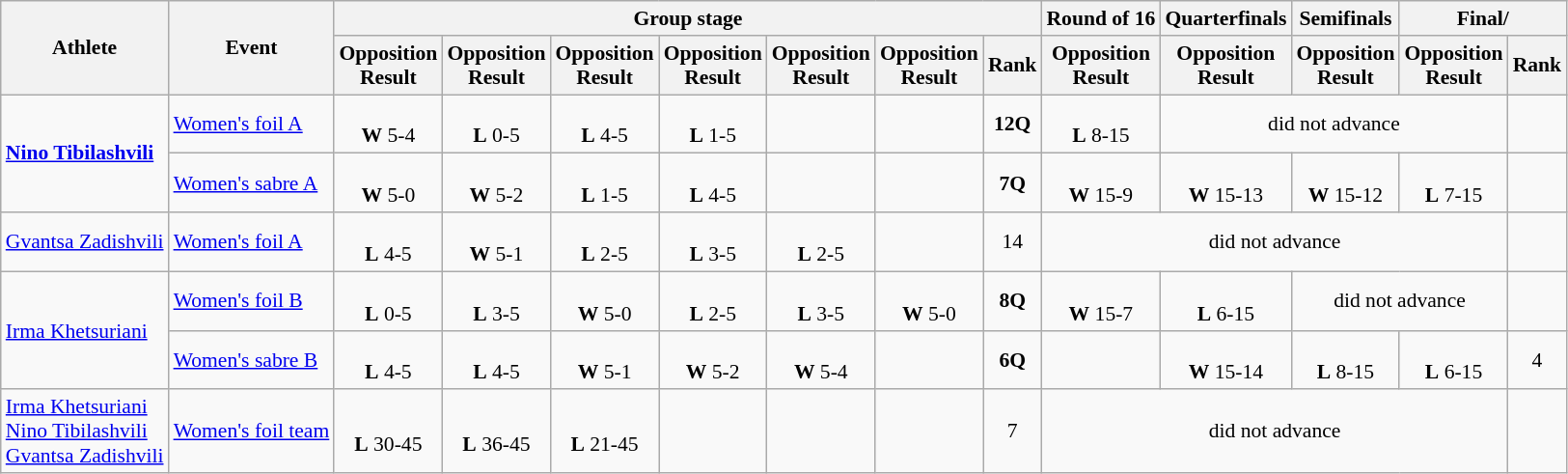<table class=wikitable style="font-size:90%">
<tr>
<th rowspan="2">Athlete</th>
<th rowspan="2">Event</th>
<th colspan="7">Group stage</th>
<th>Round of 16</th>
<th>Quarterfinals</th>
<th>Semifinals</th>
<th colspan="2">Final/</th>
</tr>
<tr>
<th>Opposition<br>Result</th>
<th>Opposition<br>Result</th>
<th>Opposition<br>Result</th>
<th>Opposition<br>Result</th>
<th>Opposition<br>Result</th>
<th>Opposition<br>Result</th>
<th>Rank</th>
<th>Opposition<br>Result</th>
<th>Opposition<br>Result</th>
<th>Opposition<br>Result</th>
<th>Opposition<br>Result</th>
<th>Rank</th>
</tr>
<tr align=center>
<td align=left rowspan=2><strong><a href='#'>Nino Tibilashvili</a></strong></td>
<td align=left><a href='#'>Women's foil A</a></td>
<td><br><strong>W</strong> 5-4</td>
<td><br><strong>L</strong> 0-5</td>
<td><br><strong>L</strong> 4-5</td>
<td><br><strong>L</strong> 1-5</td>
<td></td>
<td></td>
<td><strong>12Q</strong></td>
<td><br><strong>L</strong> 8-15</td>
<td colspan="3">did not advance</td>
<td></td>
</tr>
<tr align=center>
<td align=left><a href='#'>Women's sabre A</a></td>
<td><br><strong>W</strong> 5-0</td>
<td><br><strong>W</strong> 5-2</td>
<td><br><strong>L</strong> 1-5</td>
<td><br><strong>L</strong> 4-5</td>
<td></td>
<td></td>
<td><strong>7Q</strong></td>
<td><br><strong>W</strong> 15-9</td>
<td><br><strong>W</strong> 15-13</td>
<td><br><strong>W</strong> 15-12</td>
<td><br><strong>L</strong> 7-15</td>
<td></td>
</tr>
<tr align=center>
<td align=left><a href='#'>Gvantsa Zadishvili</a></td>
<td align=left><a href='#'>Women's foil A</a></td>
<td><br><strong>L</strong> 4-5</td>
<td><br><strong>W</strong> 5-1</td>
<td><br><strong>L</strong> 2-5</td>
<td><br><strong>L</strong> 3-5</td>
<td><br><strong>L</strong> 2-5</td>
<td></td>
<td>14</td>
<td colspan="4">did not advance</td>
<td></td>
</tr>
<tr align=center>
<td align=left rowspan=2><a href='#'>Irma Khetsuriani</a></td>
<td align=left><a href='#'>Women's foil B</a></td>
<td><br><strong>L</strong> 0-5</td>
<td><br><strong>L</strong> 3-5</td>
<td><br><strong>W</strong> 5-0</td>
<td><br><strong>L</strong> 2-5</td>
<td><br><strong>L</strong> 3-5</td>
<td><br><strong>W</strong> 5-0</td>
<td><strong>8Q</strong></td>
<td><br><strong>W</strong> 15-7</td>
<td><br><strong>L</strong> 6-15</td>
<td colspan="2">did not advance</td>
<td></td>
</tr>
<tr align=center>
<td align=left><a href='#'>Women's sabre B</a></td>
<td><br><strong>L</strong> 4-5</td>
<td><br><strong>L</strong> 4-5</td>
<td><br><strong>W</strong> 5-1</td>
<td><br><strong>W</strong> 5-2</td>
<td><br><strong>W</strong> 5-4</td>
<td></td>
<td><strong>6Q</strong></td>
<td></td>
<td><br><strong>W</strong> 15-14</td>
<td><br><strong>L</strong> 8-15</td>
<td><br><strong>L</strong> 6-15</td>
<td>4</td>
</tr>
<tr align=center>
<td align=left><a href='#'>Irma Khetsuriani</a><br><a href='#'>Nino Tibilashvili</a><br><a href='#'>Gvantsa Zadishvili</a></td>
<td align=left><a href='#'>Women's foil team</a></td>
<td><br><strong>L</strong> 30-45</td>
<td><br><strong>L</strong> 36-45</td>
<td><br><strong>L</strong> 21-45</td>
<td></td>
<td></td>
<td></td>
<td>7</td>
<td colspan="4">did not advance</td>
<td></td>
</tr>
</table>
